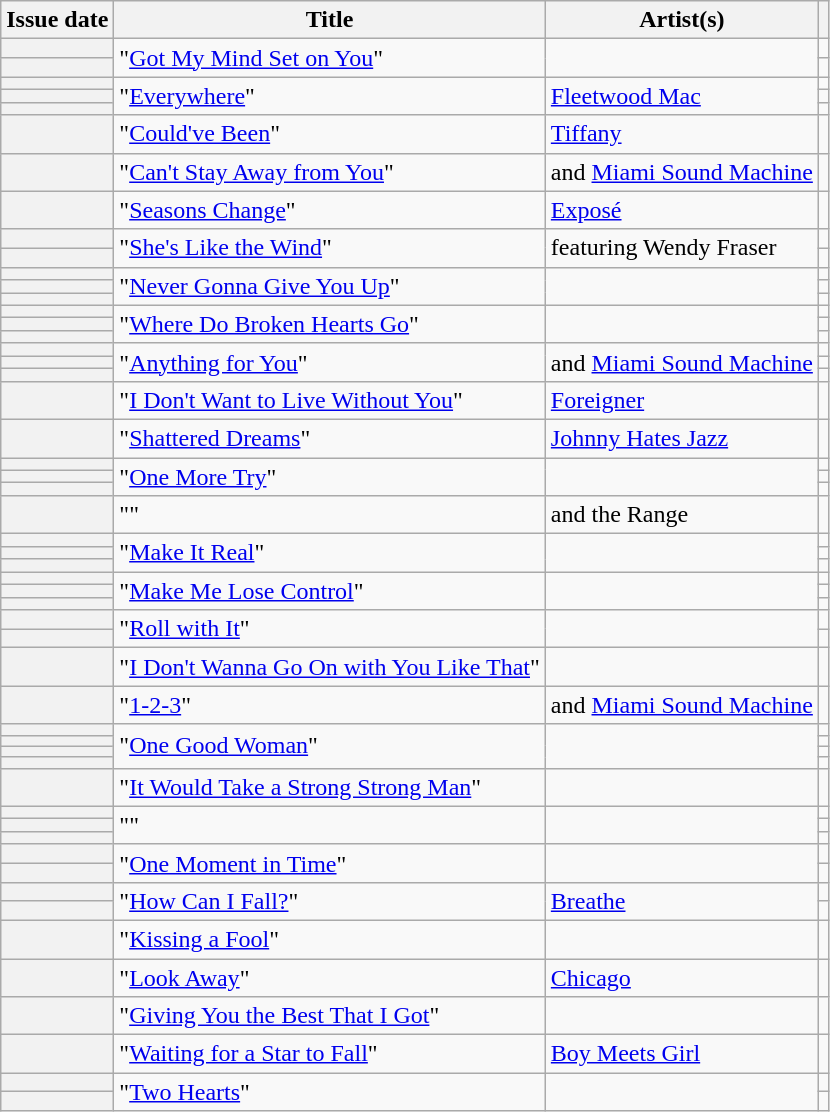<table class="wikitable sortable plainrowheaders">
<tr>
<th scope=col>Issue date</th>
<th scope=col>Title</th>
<th scope=col>Artist(s)</th>
<th scope=col class=unsortable></th>
</tr>
<tr>
<th scope=row></th>
<td rowspan="2">"<a href='#'>Got My Mind Set on You</a>"</td>
<td rowspan="2"></td>
<td align=center></td>
</tr>
<tr>
<th scope=row></th>
<td align=center></td>
</tr>
<tr>
<th scope=row></th>
<td rowspan="3">"<a href='#'>Everywhere</a>"</td>
<td rowspan="3"><a href='#'>Fleetwood Mac</a></td>
<td align=center></td>
</tr>
<tr>
<th scope=row></th>
<td align=center></td>
</tr>
<tr>
<th scope=row></th>
<td align=center></td>
</tr>
<tr>
<th scope=row></th>
<td rowspan="1">"<a href='#'>Could've Been</a>"</td>
<td rowspan="1"><a href='#'>Tiffany</a></td>
<td align=center></td>
</tr>
<tr>
<th scope=row></th>
<td rowspan="1">"<a href='#'>Can't Stay Away from You</a>"</td>
<td rowspan="1"> and <a href='#'>Miami Sound Machine</a></td>
<td align=center></td>
</tr>
<tr>
<th scope=row></th>
<td rowspan="1">"<a href='#'>Seasons Change</a>"</td>
<td rowspan="1"><a href='#'>Exposé</a></td>
<td align=center></td>
</tr>
<tr>
<th scope=row></th>
<td rowspan="2">"<a href='#'>She's Like the Wind</a>"</td>
<td rowspan="2"> featuring Wendy Fraser</td>
<td align=center></td>
</tr>
<tr>
<th scope=row></th>
<td align=center></td>
</tr>
<tr>
<th scope=row></th>
<td rowspan="3">"<a href='#'>Never Gonna Give You Up</a>"</td>
<td rowspan="3"></td>
<td align=center></td>
</tr>
<tr>
<th scope=row></th>
<td align=center></td>
</tr>
<tr>
<th scope=row></th>
<td align=center></td>
</tr>
<tr>
<th scope=row></th>
<td rowspan="3">"<a href='#'>Where Do Broken Hearts Go</a>"</td>
<td rowspan="3"></td>
<td align=center></td>
</tr>
<tr>
<th scope=row></th>
<td align=center></td>
</tr>
<tr>
<th scope=row></th>
<td align=center></td>
</tr>
<tr>
<th scope=row></th>
<td rowspan="3">"<a href='#'>Anything for You</a>"</td>
<td rowspan="3"> and <a href='#'>Miami Sound Machine</a></td>
<td align=center></td>
</tr>
<tr>
<th scope=row></th>
<td align=center></td>
</tr>
<tr>
<th scope=row></th>
<td align=center></td>
</tr>
<tr>
<th scope=row></th>
<td rowspan="1">"<a href='#'>I Don't Want to Live Without You</a>"</td>
<td rowspan="1"><a href='#'>Foreigner</a></td>
<td align=center></td>
</tr>
<tr>
<th scope=row></th>
<td rowspan="1">"<a href='#'>Shattered Dreams</a>"</td>
<td rowspan="1"><a href='#'>Johnny Hates Jazz</a></td>
<td align=center></td>
</tr>
<tr>
<th scope=row></th>
<td rowspan="3">"<a href='#'>One More Try</a>"</td>
<td rowspan="3"></td>
<td align=center></td>
</tr>
<tr>
<th scope=row></th>
<td align=center></td>
</tr>
<tr>
<th scope=row></th>
<td align=center></td>
</tr>
<tr>
<th scope=row></th>
<td rowspan="1">""</td>
<td rowspan="1"> and the Range</td>
<td align=center></td>
</tr>
<tr>
<th scope=row></th>
<td rowspan="3">"<a href='#'>Make It Real</a>"</td>
<td rowspan="3"></td>
<td align=center></td>
</tr>
<tr>
<th scope=row></th>
<td align=center></td>
</tr>
<tr>
<th scope=row></th>
<td align=center></td>
</tr>
<tr>
<th scope=row></th>
<td rowspan="3">"<a href='#'>Make Me Lose Control</a>"</td>
<td rowspan="3"></td>
<td align=center></td>
</tr>
<tr>
<th scope=row></th>
<td align=center></td>
</tr>
<tr>
<th scope=row></th>
<td align=center></td>
</tr>
<tr>
<th scope=row></th>
<td rowspan="2">"<a href='#'>Roll with It</a>"</td>
<td rowspan="2"></td>
<td align=center></td>
</tr>
<tr>
<th scope=row></th>
<td align=center></td>
</tr>
<tr>
<th scope=row></th>
<td rowspan="1">"<a href='#'>I Don't Wanna Go On with You Like That</a>"</td>
<td rowspan="1"></td>
<td align=center></td>
</tr>
<tr>
<th scope=row></th>
<td rowspan="1">"<a href='#'>1-2-3</a>"</td>
<td rowspan="1"> and <a href='#'>Miami Sound Machine</a></td>
<td align=center></td>
</tr>
<tr>
<th scope=row></th>
<td rowspan="4">"<a href='#'>One Good Woman</a>"</td>
<td rowspan="4"></td>
<td align=center></td>
</tr>
<tr>
<th scope=row></th>
<td align=center></td>
</tr>
<tr>
<th scope=row></th>
<td align=center></td>
</tr>
<tr>
<th scope=row></th>
<td align=center></td>
</tr>
<tr>
<th scope=row></th>
<td rowspan="1">"<a href='#'>It Would Take a Strong Strong Man</a>"</td>
<td rowspan="1"></td>
<td align=center></td>
</tr>
<tr>
<th scope=row></th>
<td rowspan="3">""</td>
<td rowspan="3"></td>
<td align=center></td>
</tr>
<tr>
<th scope=row></th>
<td align=center></td>
</tr>
<tr>
<th scope=row></th>
<td align=center></td>
</tr>
<tr>
<th scope=row></th>
<td rowspan="2">"<a href='#'>One Moment in Time</a>"</td>
<td rowspan="2"></td>
<td align=center></td>
</tr>
<tr>
<th scope=row></th>
<td align=center></td>
</tr>
<tr>
<th scope=row></th>
<td rowspan="2">"<a href='#'>How Can I Fall?</a>"</td>
<td rowspan="2"><a href='#'>Breathe</a></td>
<td align=center></td>
</tr>
<tr>
<th scope=row></th>
<td align=center></td>
</tr>
<tr>
<th scope=row></th>
<td rowspan="1">"<a href='#'>Kissing a Fool</a>"</td>
<td rowspan="1"></td>
<td align=center></td>
</tr>
<tr>
<th scope=row></th>
<td rowspan="1">"<a href='#'>Look Away</a>"</td>
<td rowspan="1"><a href='#'>Chicago</a></td>
<td align=center></td>
</tr>
<tr>
<th scope=row></th>
<td rowspan="1">"<a href='#'>Giving You the Best That I Got</a>"</td>
<td rowspan="1"></td>
<td align=center></td>
</tr>
<tr>
<th scope=row></th>
<td rowspan="1">"<a href='#'>Waiting for a Star to Fall</a>"</td>
<td rowspan="1"><a href='#'>Boy Meets Girl</a></td>
<td align=center></td>
</tr>
<tr>
<th scope=row></th>
<td rowspan="2">"<a href='#'>Two Hearts</a>"</td>
<td rowspan="2"></td>
<td align=center></td>
</tr>
<tr>
<th scope=row></th>
<td align=center></td>
</tr>
</table>
